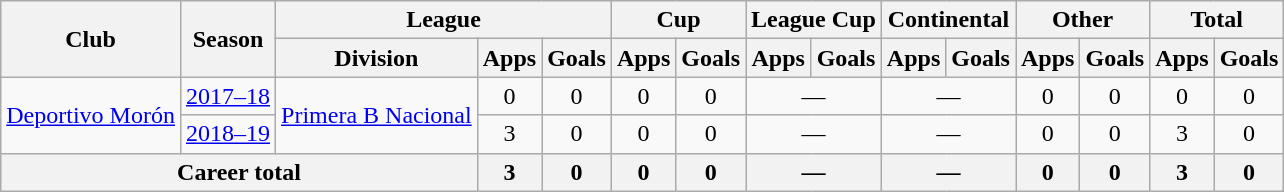<table class="wikitable" style="text-align:center">
<tr>
<th rowspan="2">Club</th>
<th rowspan="2">Season</th>
<th colspan="3">League</th>
<th colspan="2">Cup</th>
<th colspan="2">League Cup</th>
<th colspan="2">Continental</th>
<th colspan="2">Other</th>
<th colspan="2">Total</th>
</tr>
<tr>
<th>Division</th>
<th>Apps</th>
<th>Goals</th>
<th>Apps</th>
<th>Goals</th>
<th>Apps</th>
<th>Goals</th>
<th>Apps</th>
<th>Goals</th>
<th>Apps</th>
<th>Goals</th>
<th>Apps</th>
<th>Goals</th>
</tr>
<tr>
<td rowspan="2"><a href='#'>Deportivo Morón</a></td>
<td><a href='#'>2017–18</a></td>
<td rowspan="2"><a href='#'>Primera B Nacional</a></td>
<td>0</td>
<td>0</td>
<td>0</td>
<td>0</td>
<td colspan="2">—</td>
<td colspan="2">—</td>
<td>0</td>
<td>0</td>
<td>0</td>
<td>0</td>
</tr>
<tr>
<td><a href='#'>2018–19</a></td>
<td>3</td>
<td>0</td>
<td>0</td>
<td>0</td>
<td colspan="2">—</td>
<td colspan="2">—</td>
<td>0</td>
<td>0</td>
<td>3</td>
<td>0</td>
</tr>
<tr>
<th colspan="3">Career total</th>
<th>3</th>
<th>0</th>
<th>0</th>
<th>0</th>
<th colspan="2">—</th>
<th colspan="2">—</th>
<th>0</th>
<th>0</th>
<th>3</th>
<th>0</th>
</tr>
</table>
